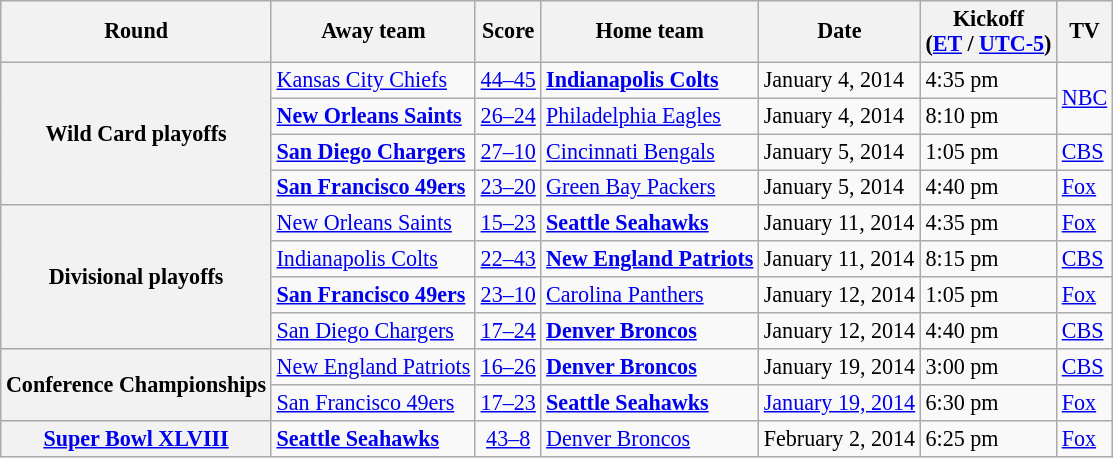<table class="wikitable" align="center" style="font-size: 92%">
<tr>
<th>Round</th>
<th>Away team</th>
<th>Score</th>
<th>Home team</th>
<th>Date</th>
<th>Kickoff<br>(<a href='#'>ET</a> / <a href='#'>UTC-5</a>)</th>
<th>TV</th>
</tr>
<tr>
<th rowspan=4>Wild Card playoffs</th>
<td><a href='#'>Kansas City Chiefs</a></td>
<td align=center><a href='#'>44–45</a></td>
<td><strong><a href='#'>Indianapolis Colts</a></strong></td>
<td>January 4, 2014</td>
<td>4:35 pm</td>
<td rowspan="2"><a href='#'>NBC</a></td>
</tr>
<tr>
<td><strong><a href='#'>New Orleans Saints</a></strong></td>
<td align=center><a href='#'>26–24</a></td>
<td><a href='#'>Philadelphia Eagles</a></td>
<td>January 4, 2014</td>
<td>8:10 pm</td>
</tr>
<tr>
<td><strong><a href='#'>San Diego Chargers</a></strong></td>
<td align=center><a href='#'>27–10</a></td>
<td><a href='#'>Cincinnati Bengals</a></td>
<td>January 5, 2014</td>
<td>1:05 pm</td>
<td><a href='#'>CBS</a></td>
</tr>
<tr>
<td><strong><a href='#'>San Francisco 49ers</a></strong></td>
<td align=center><a href='#'>23–20</a></td>
<td><a href='#'>Green Bay Packers</a></td>
<td>January 5, 2014</td>
<td>4:40 pm</td>
<td><a href='#'>Fox</a></td>
</tr>
<tr>
<th rowspan=4>Divisional playoffs</th>
<td><a href='#'>New Orleans Saints</a></td>
<td align=center><a href='#'>15–23</a></td>
<td><strong><a href='#'>Seattle Seahawks</a></strong></td>
<td>January 11, 2014</td>
<td>4:35 pm</td>
<td><a href='#'>Fox</a></td>
</tr>
<tr>
<td><a href='#'>Indianapolis Colts</a></td>
<td align=center><a href='#'>22–43</a></td>
<td><strong><a href='#'>New England Patriots</a></strong></td>
<td>January 11, 2014</td>
<td>8:15 pm</td>
<td><a href='#'>CBS</a></td>
</tr>
<tr>
<td><strong><a href='#'>San Francisco 49ers</a></strong></td>
<td align=center><a href='#'>23–10</a></td>
<td><a href='#'>Carolina Panthers</a></td>
<td>January 12, 2014</td>
<td>1:05 pm</td>
<td><a href='#'>Fox</a></td>
</tr>
<tr>
<td><a href='#'>San Diego Chargers</a></td>
<td align=center><a href='#'>17–24</a></td>
<td><strong><a href='#'>Denver Broncos</a></strong></td>
<td>January 12, 2014</td>
<td>4:40 pm</td>
<td><a href='#'>CBS</a></td>
</tr>
<tr>
<th rowspan=2>Conference Championships</th>
<td><a href='#'>New England Patriots</a></td>
<td align=center><a href='#'>16–26</a></td>
<td><strong><a href='#'>Denver Broncos</a></strong></td>
<td>January 19, 2014</td>
<td>3:00 pm</td>
<td><a href='#'>CBS</a></td>
</tr>
<tr>
<td><a href='#'>San Francisco 49ers</a></td>
<td align=center><a href='#'>17–23</a></td>
<td><strong><a href='#'>Seattle Seahawks</a></strong></td>
<td><a href='#'>January 19, 2014</a></td>
<td>6:30 pm</td>
<td><a href='#'>Fox</a></td>
</tr>
<tr>
<th><a href='#'>Super Bowl XLVIII</a><br></th>
<td><strong><a href='#'>Seattle Seahawks</a></strong></td>
<td align=center><a href='#'>43–8</a></td>
<td><a href='#'>Denver Broncos</a></td>
<td>February 2, 2014</td>
<td>6:25 pm</td>
<td><a href='#'>Fox</a></td>
</tr>
</table>
